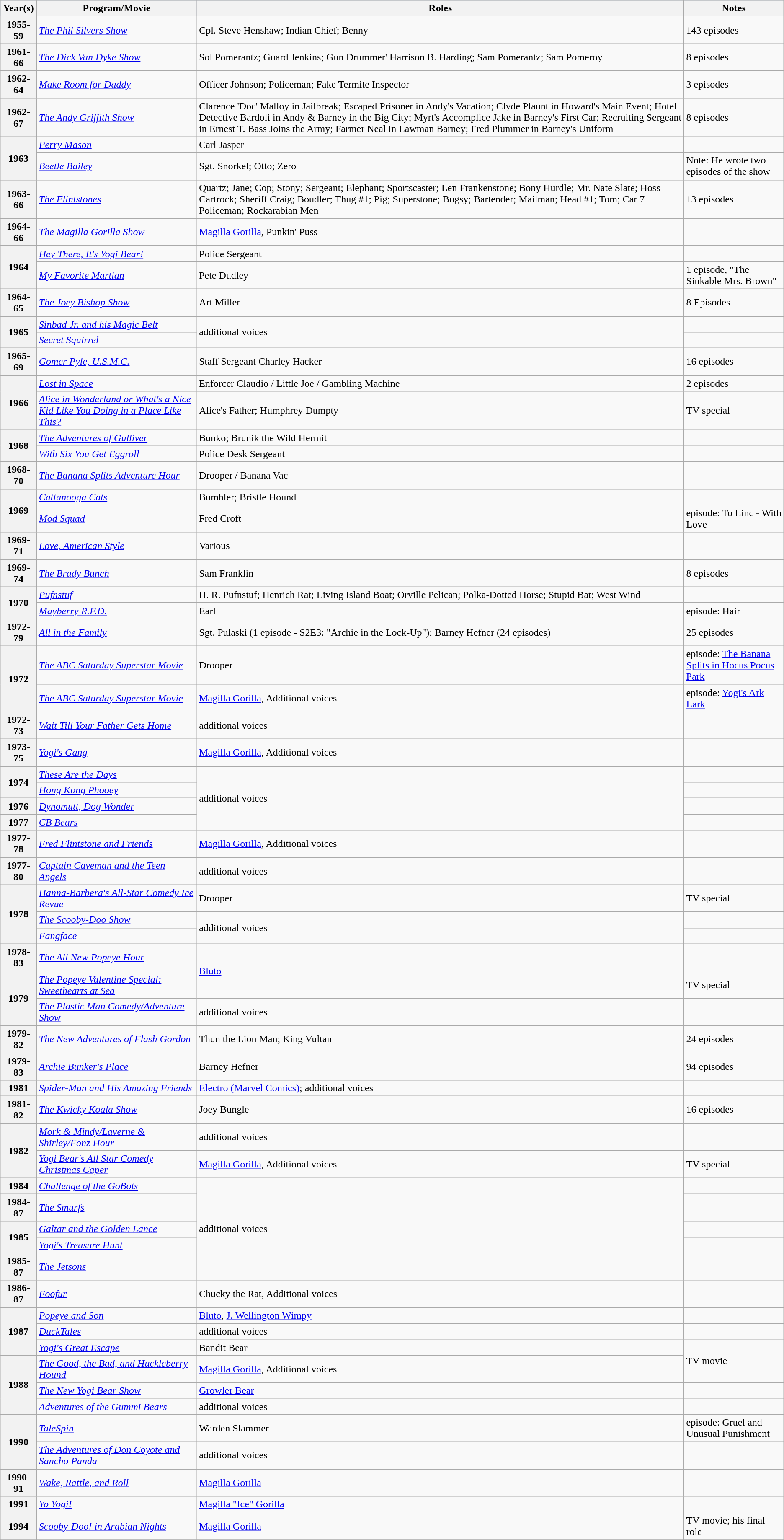<table class="wikitable">
<tr style="background:#b0c4de; text-aligb:center;">
<th>Year(s)</th>
<th>Program/Movie</th>
<th>Roles</th>
<th>Notes</th>
</tr>
<tr>
<th scope=row>1955-59</th>
<td><em><a href='#'>The Phil Silvers Show</a></em></td>
<td>Cpl. Steve Henshaw; Indian Chief; Benny</td>
<td>143 episodes</td>
</tr>
<tr>
<th scope=row>1961-66</th>
<td><em><a href='#'>The Dick Van Dyke Show</a></em></td>
<td>Sol Pomerantz; Guard Jenkins; Gun Drummer' Harrison B. Harding; Sam Pomerantz; Sam Pomeroy</td>
<td>8 episodes</td>
</tr>
<tr>
<th scope=row>1962-64</th>
<td><em><a href='#'>Make Room for Daddy</a></em></td>
<td>Officer Johnson; Policeman; Fake Termite Inspector</td>
<td>3 episodes</td>
</tr>
<tr>
<th scope=row>1962-67</th>
<td><em><a href='#'>The Andy Griffith Show</a></em></td>
<td>Clarence 'Doc' Malloy in Jailbreak; Escaped Prisoner in Andy's Vacation; Clyde Plaunt in Howard's Main Event; Hotel Detective Bardoli in Andy & Barney in the Big City; Myrt's Accomplice Jake in Barney's First Car; Recruiting Sergeant in Ernest T. Bass Joins the Army; Farmer Neal in Lawman Barney; Fred Plummer in Barney's Uniform</td>
<td>8 episodes</td>
</tr>
<tr>
<th rowspan="2" scope="row">1963</th>
<td><em><a href='#'>Perry Mason</a></em></td>
<td>Carl Jasper</td>
<td></td>
</tr>
<tr>
<td><em><a href='#'>Beetle Bailey</a></em></td>
<td>Sgt. Snorkel; Otto; Zero</td>
<td>Note: He wrote two episodes of the show</td>
</tr>
<tr>
<th scope=row>1963-66</th>
<td><em><a href='#'>The Flintstones</a></em></td>
<td>Quartz; Jane; Cop; Stony; Sergeant; Elephant; Sportscaster; Len Frankenstone; Bony Hurdle; Mr. Nate Slate; Hoss Cartrock; Sheriff Craig;  Boudler; Thug #1; Pig; Superstone; Bugsy; Bartender; Mailman; Head #1; Tom; Car 7 Policeman; Rockarabian Men</td>
<td>13 episodes</td>
</tr>
<tr>
<th scope=row>1964-66</th>
<td><em><a href='#'>The Magilla Gorilla Show</a></em></td>
<td><a href='#'>Magilla Gorilla</a>, Punkin' Puss</td>
<td></td>
</tr>
<tr>
<th rowspan="2" scope="row">1964</th>
<td><em><a href='#'>Hey There, It's Yogi Bear!</a></em></td>
<td>Police Sergeant</td>
<td></td>
</tr>
<tr>
<td><em><a href='#'>My Favorite Martian</a></em></td>
<td>Pete Dudley</td>
<td>1 episode, "The Sinkable Mrs. Brown"</td>
</tr>
<tr>
<th scope=row>1964-65</th>
<td><em><a href='#'>The Joey Bishop Show</a></em></td>
<td>Art Miller</td>
<td>8 Episodes</td>
</tr>
<tr>
<th rowspan="2" scope="row">1965</th>
<td><em><a href='#'>Sinbad Jr. and his Magic Belt</a></em></td>
<td rowspan="2">additional voices</td>
<td></td>
</tr>
<tr>
<td><em><a href='#'>Secret Squirrel</a></em></td>
<td></td>
</tr>
<tr>
<th scope=row>1965-69</th>
<td><em><a href='#'>Gomer Pyle, U.S.M.C.</a></em></td>
<td>Staff Sergeant Charley Hacker</td>
<td>16 episodes</td>
</tr>
<tr>
<th rowspan="2" scope="row">1966</th>
<td><em><a href='#'>Lost in Space</a></em></td>
<td>Enforcer Claudio / Little Joe / Gambling Machine</td>
<td>2 episodes</td>
</tr>
<tr>
<td><em><a href='#'>Alice in Wonderland or What's a Nice Kid Like You Doing in a Place Like This?</a></em></td>
<td>Alice's Father; Humphrey Dumpty</td>
<td>TV special</td>
</tr>
<tr>
<th rowspan="2" scope="row">1968</th>
<td><em><a href='#'>The Adventures of Gulliver</a></em></td>
<td>Bunko; Brunik the Wild Hermit</td>
<td></td>
</tr>
<tr>
<td><em><a href='#'>With Six You Get Eggroll</a></em></td>
<td>Police Desk Sergeant</td>
<td></td>
</tr>
<tr>
<th scope=row>1968-70</th>
<td><em><a href='#'>The Banana Splits Adventure Hour</a></em></td>
<td>Drooper / Banana Vac</td>
<td></td>
</tr>
<tr>
<th rowspan="2" scope="row">1969</th>
<td><em><a href='#'>Cattanooga Cats</a></em></td>
<td>Bumbler; Bristle Hound</td>
<td></td>
</tr>
<tr>
<td><em><a href='#'>Mod Squad</a></em></td>
<td>Fred Croft</td>
<td>episode: To Linc - With Love</td>
</tr>
<tr>
<th scope=row>1969-71</th>
<td><em><a href='#'>Love, American Style</a></em></td>
<td>Various</td>
<td></td>
</tr>
<tr>
<th scope=row>1969-74</th>
<td><em><a href='#'>The Brady Bunch</a></em></td>
<td>Sam Franklin</td>
<td>8 episodes</td>
</tr>
<tr>
<th rowspan="2" scope="row">1970</th>
<td><em><a href='#'>Pufnstuf</a></em></td>
<td>H. R. Pufnstuf; Henrich Rat; Living Island Boat; Orville Pelican; Polka-Dotted Horse; Stupid Bat; West Wind</td>
<td></td>
</tr>
<tr>
<td><em><a href='#'>Mayberry R.F.D.</a></em></td>
<td>Earl</td>
<td>episode: Hair</td>
</tr>
<tr>
<th scope=row>1972-79</th>
<td><em><a href='#'>All in the Family</a></em></td>
<td>Sgt. Pulaski (1 episode - S2E3: "Archie in the Lock-Up"); Barney Hefner (24 episodes)</td>
<td>25 episodes</td>
</tr>
<tr>
<th rowspan="2" scope="row">1972</th>
<td><em><a href='#'>The ABC Saturday Superstar Movie</a></em></td>
<td>Drooper</td>
<td>episode: <a href='#'>The Banana Splits in Hocus Pocus Park</a></td>
</tr>
<tr>
<td><em><a href='#'>The ABC Saturday Superstar Movie</a></em></td>
<td><a href='#'>Magilla Gorilla</a>, Additional voices</td>
<td>episode: <a href='#'>Yogi's Ark Lark</a></td>
</tr>
<tr>
<th scope=row>1972-73</th>
<td><em><a href='#'>Wait Till Your Father Gets Home</a></em></td>
<td>additional voices</td>
<td></td>
</tr>
<tr>
<th scope=row>1973-75</th>
<td><em><a href='#'>Yogi's Gang</a></em></td>
<td><a href='#'>Magilla Gorilla</a>, Additional voices</td>
<td></td>
</tr>
<tr>
<th rowspan="2" scope="row">1974</th>
<td><em><a href='#'>These Are the Days</a></em></td>
<td rowspan="4">additional voices</td>
<td></td>
</tr>
<tr>
<td><em><a href='#'>Hong Kong Phooey</a></em></td>
<td></td>
</tr>
<tr>
<th scope=row>1976</th>
<td><em><a href='#'>Dynomutt, Dog Wonder</a></em></td>
<td></td>
</tr>
<tr>
<th scope=row>1977</th>
<td><em><a href='#'>CB Bears</a></em></td>
<td></td>
</tr>
<tr>
<th scope=row>1977-78</th>
<td><em><a href='#'>Fred Flintstone and Friends</a></em></td>
<td><a href='#'>Magilla Gorilla</a>, Additional voices</td>
<td></td>
</tr>
<tr>
<th scope=row>1977-80</th>
<td><em><a href='#'>Captain Caveman and the Teen Angels</a></em></td>
<td>additional voices</td>
<td></td>
</tr>
<tr>
<th rowspan="3" scope="row">1978</th>
<td><em><a href='#'>Hanna-Barbera's All-Star Comedy Ice Revue</a></em></td>
<td>Drooper</td>
<td>TV special</td>
</tr>
<tr>
<td><em><a href='#'>The Scooby-Doo Show</a></em></td>
<td rowspan="2">additional voices</td>
<td></td>
</tr>
<tr>
<td><em><a href='#'>Fangface</a></em></td>
<td></td>
</tr>
<tr>
<th scope=row>1978-83</th>
<td><em><a href='#'>The All New Popeye Hour</a></em></td>
<td rowspan="2"><a href='#'>Bluto</a></td>
<td></td>
</tr>
<tr>
<th rowspan="2" scope="row">1979</th>
<td><em><a href='#'>The Popeye Valentine Special: Sweethearts at Sea</a></em></td>
<td>TV special</td>
</tr>
<tr>
<td><em><a href='#'>The Plastic Man Comedy/Adventure Show</a></em></td>
<td>additional voices</td>
<td></td>
</tr>
<tr>
<th scope=row>1979-82</th>
<td><em><a href='#'>The New Adventures of Flash Gordon</a></em></td>
<td>Thun the Lion Man; King Vultan</td>
<td>24 episodes</td>
</tr>
<tr>
<th scope=row>1979-83</th>
<td><em><a href='#'>Archie Bunker's Place</a></em></td>
<td>Barney Hefner</td>
<td>94 episodes</td>
</tr>
<tr>
<th scope=row>1981</th>
<td><em><a href='#'>Spider-Man and His Amazing Friends</a></em></td>
<td><a href='#'>Electro (Marvel Comics)</a>; additional voices</td>
<td></td>
</tr>
<tr>
<th scope=row>1981-82</th>
<td><em><a href='#'>The Kwicky Koala Show</a></em></td>
<td>Joey Bungle</td>
<td>16 episodes</td>
</tr>
<tr>
<th rowspan="2" scope="row">1982</th>
<td><em><a href='#'>Mork & Mindy/Laverne & Shirley/Fonz Hour</a></em></td>
<td>additional voices</td>
<td></td>
</tr>
<tr>
<td><em><a href='#'>Yogi Bear's All Star Comedy Christmas Caper</a></em></td>
<td><a href='#'>Magilla Gorilla</a>, Additional voices</td>
<td>TV special</td>
</tr>
<tr>
<th scope=row>1984</th>
<td><em><a href='#'>Challenge of the GoBots</a></em></td>
<td rowspan="5">additional voices</td>
<td></td>
</tr>
<tr>
<th scope=row>1984-87</th>
<td><em><a href='#'>The Smurfs</a></em></td>
<td></td>
</tr>
<tr>
<th rowspan="2" scope="row">1985</th>
<td><em><a href='#'>Galtar and the Golden Lance</a></em></td>
<td></td>
</tr>
<tr>
<td><em><a href='#'>Yogi's Treasure Hunt</a></em></td>
<td></td>
</tr>
<tr>
<th scope=row>1985-87</th>
<td><em><a href='#'>The Jetsons</a></em></td>
<td></td>
</tr>
<tr>
<th scope=row>1986-87</th>
<td><em><a href='#'>Foofur</a></em></td>
<td>Chucky the Rat, Additional voices</td>
<td></td>
</tr>
<tr>
<th rowspan="3" scope="row">1987</th>
<td><em><a href='#'>Popeye and Son</a></em></td>
<td><a href='#'>Bluto</a>, <a href='#'>J. Wellington Wimpy</a></td>
<td></td>
</tr>
<tr>
<td><em><a href='#'>DuckTales</a></em></td>
<td>additional voices</td>
<td></td>
</tr>
<tr>
<td><em><a href='#'>Yogi's Great Escape</a></em></td>
<td>Bandit Bear</td>
<td rowspan="2">TV movie</td>
</tr>
<tr>
<th rowspan="3" scope="row">1988</th>
<td><em><a href='#'>The Good, the Bad, and Huckleberry Hound</a></em></td>
<td><a href='#'>Magilla Gorilla</a>, Additional voices</td>
</tr>
<tr>
<td><em><a href='#'>The New Yogi Bear Show</a></em></td>
<td><a href='#'>Growler Bear</a></td>
<td></td>
</tr>
<tr>
<td><em><a href='#'>Adventures of the Gummi Bears</a></em></td>
<td>additional voices</td>
<td></td>
</tr>
<tr>
<th rowspan="2" scope="row">1990</th>
<td><em><a href='#'>TaleSpin</a></em></td>
<td>Warden Slammer</td>
<td>episode: Gruel and Unusual Punishment</td>
</tr>
<tr>
<td><em><a href='#'>The Adventures of Don Coyote and Sancho Panda</a></em></td>
<td>additional voices</td>
<td></td>
</tr>
<tr>
<th scope=row>1990-91</th>
<td><em><a href='#'>Wake, Rattle, and Roll</a></em></td>
<td><a href='#'>Magilla Gorilla</a></td>
<td></td>
</tr>
<tr>
<th scope=row>1991</th>
<td><em><a href='#'>Yo Yogi!</a></em></td>
<td><a href='#'>Magilla "Ice" Gorilla</a></td>
<td></td>
</tr>
<tr>
<th scope=row>1994</th>
<td><em><a href='#'>Scooby-Doo! in Arabian Nights</a></em></td>
<td><a href='#'>Magilla Gorilla</a></td>
<td>TV movie; his final role</td>
</tr>
<tr>
</tr>
</table>
